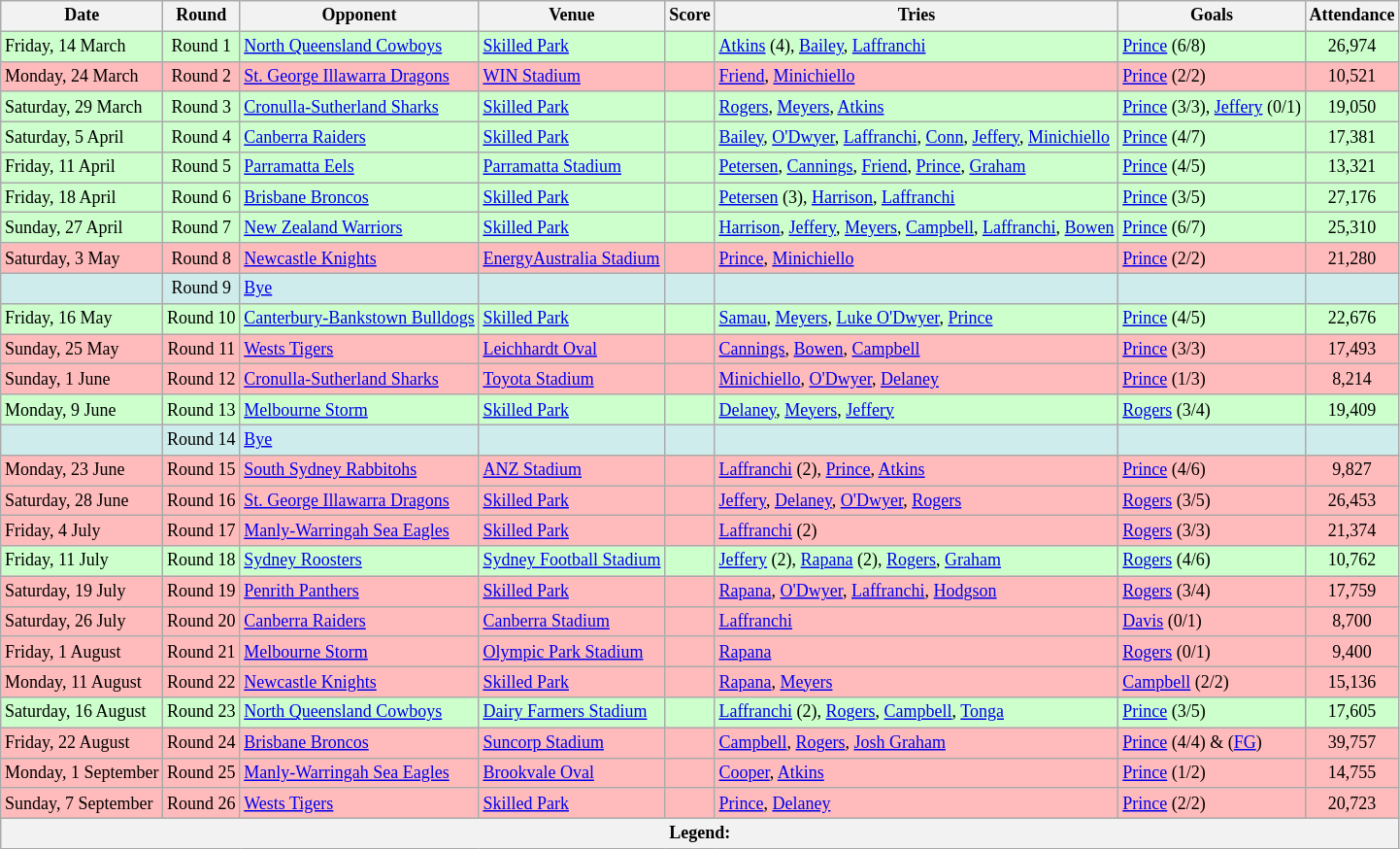<table class="wikitable" style="font-size:75%;">
<tr>
<th>Date</th>
<th>Round</th>
<th>Opponent</th>
<th>Venue</th>
<th>Score</th>
<th>Tries</th>
<th>Goals</th>
<th>Attendance</th>
</tr>
<tr style="background:#cfc;">
<td>Friday, 14 March</td>
<td style="text-align:center;">Round 1</td>
<td> <a href='#'>North Queensland Cowboys</a></td>
<td><a href='#'>Skilled Park</a></td>
<td style="text-align:center;"></td>
<td><a href='#'>Atkins</a> (4), <a href='#'>Bailey</a>, <a href='#'>Laffranchi</a></td>
<td><a href='#'>Prince</a> (6/8)</td>
<td style="text-align:center;">26,974</td>
</tr>
<tr style="background:#fbb;">
<td>Monday, 24 March</td>
<td style="text-align:center;">Round 2</td>
<td> <a href='#'>St. George Illawarra Dragons</a></td>
<td><a href='#'>WIN Stadium</a></td>
<td style="text-align:center;"></td>
<td><a href='#'>Friend</a>, <a href='#'>Minichiello</a></td>
<td><a href='#'>Prince</a> (2/2)</td>
<td style="text-align:center;">10,521</td>
</tr>
<tr style="background:#cfc;">
<td>Saturday, 29 March</td>
<td style="text-align:center;">Round 3</td>
<td> <a href='#'>Cronulla-Sutherland Sharks</a></td>
<td><a href='#'>Skilled Park</a></td>
<td style="text-align:center;"></td>
<td><a href='#'>Rogers</a>, <a href='#'>Meyers</a>, <a href='#'>Atkins</a></td>
<td><a href='#'>Prince</a> (3/3), <a href='#'>Jeffery</a> (0/1)</td>
<td style="text-align:center;">19,050</td>
</tr>
<tr style="background:#cfc;">
<td>Saturday, 5 April</td>
<td style="text-align:center;">Round 4</td>
<td> <a href='#'>Canberra Raiders</a></td>
<td><a href='#'>Skilled Park</a></td>
<td style="text-align:center;"></td>
<td><a href='#'>Bailey</a>, <a href='#'>O'Dwyer</a>, <a href='#'>Laffranchi</a>, <a href='#'>Conn</a>, <a href='#'>Jeffery</a>, <a href='#'>Minichiello</a></td>
<td><a href='#'>Prince</a> (4/7)</td>
<td style="text-align:center;">17,381</td>
</tr>
<tr style="background:#cfc;">
<td>Friday, 11 April</td>
<td style="text-align:center;">Round 5</td>
<td> <a href='#'>Parramatta Eels</a></td>
<td><a href='#'>Parramatta Stadium</a></td>
<td style="text-align:center;"></td>
<td><a href='#'>Petersen</a>, <a href='#'>Cannings</a>, <a href='#'>Friend</a>, <a href='#'>Prince</a>, <a href='#'>Graham</a></td>
<td><a href='#'>Prince</a> (4/5)</td>
<td style="text-align:center;">13,321</td>
</tr>
<tr style="background:#cfc;">
<td>Friday, 18 April</td>
<td style="text-align:center;">Round 6</td>
<td> <a href='#'>Brisbane Broncos</a></td>
<td><a href='#'>Skilled Park</a></td>
<td style="text-align:center;"></td>
<td><a href='#'>Petersen</a> (3), <a href='#'>Harrison</a>, <a href='#'>Laffranchi</a></td>
<td><a href='#'>Prince</a> (3/5)</td>
<td style="text-align:center;">27,176</td>
</tr>
<tr style="background:#cfc;">
<td>Sunday, 27 April</td>
<td style="text-align:center;">Round 7</td>
<td> <a href='#'>New Zealand Warriors</a></td>
<td><a href='#'>Skilled Park</a></td>
<td style="text-align:center;"></td>
<td><a href='#'>Harrison</a>, <a href='#'>Jeffery</a>, <a href='#'>Meyers</a>, <a href='#'>Campbell</a>, <a href='#'>Laffranchi</a>, <a href='#'>Bowen</a></td>
<td><a href='#'>Prince</a> (6/7)</td>
<td style="text-align:center;">25,310</td>
</tr>
<tr style="background:#fbb;">
<td>Saturday, 3 May</td>
<td style="text-align:center;">Round 8</td>
<td> <a href='#'>Newcastle Knights</a></td>
<td><a href='#'>EnergyAustralia Stadium</a></td>
<td style="text-align:center;"></td>
<td><a href='#'>Prince</a>, <a href='#'>Minichiello</a></td>
<td><a href='#'>Prince</a> (2/2)</td>
<td style="text-align:center;">21,280</td>
</tr>
<tr style="background:#cfecec;">
<td></td>
<td style="text-align:center;">Round 9</td>
<td><a href='#'>Bye</a></td>
<td></td>
<td></td>
<td></td>
<td></td>
<td></td>
</tr>
<tr style="background:#cfc;">
<td>Friday, 16 May</td>
<td style="text-align:center;">Round 10</td>
<td> <a href='#'>Canterbury-Bankstown Bulldogs</a></td>
<td><a href='#'>Skilled Park</a></td>
<td style="text-align:center;"></td>
<td><a href='#'>Samau</a>, <a href='#'>Meyers</a>, <a href='#'>Luke O'Dwyer</a>, <a href='#'>Prince</a></td>
<td><a href='#'>Prince</a> (4/5)</td>
<td style="text-align:center;">22,676</td>
</tr>
<tr style="background:#fbb;">
<td>Sunday, 25 May</td>
<td style="text-align:center;">Round 11</td>
<td> <a href='#'>Wests Tigers</a></td>
<td><a href='#'>Leichhardt Oval</a></td>
<td style="text-align:center;"></td>
<td><a href='#'>Cannings</a>, <a href='#'>Bowen</a>, <a href='#'>Campbell</a></td>
<td><a href='#'>Prince</a> (3/3)</td>
<td style="text-align:center;">17,493</td>
</tr>
<tr style="background:#fbb;">
<td>Sunday, 1 June</td>
<td style="text-align:center;">Round 12</td>
<td> <a href='#'>Cronulla-Sutherland Sharks</a></td>
<td><a href='#'>Toyota Stadium</a></td>
<td style="text-align:center;"></td>
<td><a href='#'>Minichiello</a>, <a href='#'>O'Dwyer</a>, <a href='#'>Delaney</a></td>
<td><a href='#'>Prince</a> (1/3)</td>
<td style="text-align:center;">8,214</td>
</tr>
<tr style="background:#cfc;">
<td>Monday, 9 June</td>
<td style="text-align:center;">Round 13</td>
<td> <a href='#'>Melbourne Storm</a></td>
<td><a href='#'>Skilled Park</a></td>
<td style="text-align:center;"></td>
<td><a href='#'>Delaney</a>, <a href='#'>Meyers</a>, <a href='#'>Jeffery</a></td>
<td><a href='#'>Rogers</a> (3/4)</td>
<td style="text-align:center;">19,409</td>
</tr>
<tr style="background:#cfecec;">
<td></td>
<td style="text-align:center;">Round 14</td>
<td><a href='#'>Bye</a></td>
<td></td>
<td></td>
<td></td>
<td></td>
<td></td>
</tr>
<tr style="background:#fbb;">
<td>Monday, 23 June</td>
<td style="text-align:center;">Round 15</td>
<td> <a href='#'>South Sydney Rabbitohs</a></td>
<td><a href='#'>ANZ Stadium</a></td>
<td style="text-align:center;"></td>
<td><a href='#'>Laffranchi</a> (2), <a href='#'>Prince</a>, <a href='#'>Atkins</a></td>
<td><a href='#'>Prince</a> (4/6)</td>
<td style="text-align:center;">9,827</td>
</tr>
<tr style="background:#fbb;">
<td>Saturday, 28 June</td>
<td style="text-align:center;">Round 16</td>
<td> <a href='#'>St. George Illawarra Dragons</a></td>
<td><a href='#'>Skilled Park</a></td>
<td style="text-align:center;"></td>
<td><a href='#'>Jeffery</a>, <a href='#'>Delaney</a>, <a href='#'>O'Dwyer</a>, <a href='#'>Rogers</a></td>
<td><a href='#'>Rogers</a> (3/5)</td>
<td style="text-align:center;">26,453</td>
</tr>
<tr style="background:#fbb;">
<td>Friday, 4 July</td>
<td style="text-align:center;">Round 17</td>
<td> <a href='#'>Manly-Warringah Sea Eagles</a></td>
<td><a href='#'>Skilled Park</a></td>
<td style="text-align:center;"></td>
<td><a href='#'>Laffranchi</a> (2)</td>
<td><a href='#'>Rogers</a> (3/3)</td>
<td style="text-align:center;">21,374</td>
</tr>
<tr style="background:#cfc;">
<td>Friday, 11 July</td>
<td style="text-align:center;">Round 18</td>
<td> <a href='#'>Sydney Roosters</a></td>
<td><a href='#'>Sydney Football Stadium</a></td>
<td style="text-align:center;"></td>
<td><a href='#'>Jeffery</a> (2), <a href='#'>Rapana</a> (2), <a href='#'>Rogers</a>, <a href='#'>Graham</a></td>
<td><a href='#'>Rogers</a> (4/6)</td>
<td style="text-align:center;">10,762</td>
</tr>
<tr style="background:#fbb;">
<td>Saturday, 19 July</td>
<td style="text-align:center;">Round 19</td>
<td> <a href='#'>Penrith Panthers</a></td>
<td><a href='#'>Skilled Park</a></td>
<td style="text-align:center;"></td>
<td><a href='#'>Rapana</a>, <a href='#'>O'Dwyer</a>, <a href='#'>Laffranchi</a>, <a href='#'>Hodgson</a></td>
<td><a href='#'>Rogers</a> (3/4)</td>
<td style="text-align:center;">17,759</td>
</tr>
<tr style="background:#fbb;">
<td>Saturday, 26 July</td>
<td style="text-align:center;">Round 20</td>
<td> <a href='#'>Canberra Raiders</a></td>
<td><a href='#'>Canberra Stadium</a></td>
<td style="text-align:center;"></td>
<td><a href='#'>Laffranchi</a></td>
<td><a href='#'>Davis</a> (0/1)</td>
<td style="text-align:center;">8,700</td>
</tr>
<tr style="background:#fbb;">
<td>Friday, 1 August</td>
<td style="text-align:center;">Round 21</td>
<td> <a href='#'>Melbourne Storm</a></td>
<td><a href='#'>Olympic Park Stadium</a></td>
<td style="text-align:center;"></td>
<td><a href='#'>Rapana</a></td>
<td><a href='#'>Rogers</a> (0/1)</td>
<td style="text-align:center;">9,400</td>
</tr>
<tr style="background:#fbb;">
<td>Monday, 11 August</td>
<td style="text-align:center;">Round 22</td>
<td> <a href='#'>Newcastle Knights</a></td>
<td><a href='#'>Skilled Park</a></td>
<td style="text-align:center;"></td>
<td><a href='#'>Rapana</a>, <a href='#'>Meyers</a></td>
<td><a href='#'>Campbell</a> (2/2)</td>
<td style="text-align:center;">15,136</td>
</tr>
<tr style="background:#cfc;">
<td>Saturday, 16 August</td>
<td style="text-align:center;">Round 23</td>
<td> <a href='#'>North Queensland Cowboys</a></td>
<td><a href='#'>Dairy Farmers Stadium</a></td>
<td style="text-align:center;"></td>
<td><a href='#'>Laffranchi</a> (2), <a href='#'>Rogers</a>, <a href='#'>Campbell</a>, <a href='#'>Tonga</a></td>
<td><a href='#'>Prince</a> (3/5)</td>
<td style="text-align:center;">17,605</td>
</tr>
<tr style="background:#fbb;">
<td>Friday, 22 August</td>
<td style="text-align:center;">Round 24</td>
<td> <a href='#'>Brisbane Broncos</a></td>
<td><a href='#'>Suncorp Stadium</a></td>
<td style="text-align:center;"></td>
<td><a href='#'>Campbell</a>, <a href='#'>Rogers</a>, <a href='#'>Josh Graham</a></td>
<td><a href='#'>Prince</a> (4/4) & (<a href='#'>FG</a>)</td>
<td style="text-align:center;">39,757</td>
</tr>
<tr style="background:#fbb;">
<td>Monday, 1 September</td>
<td style="text-align:center;">Round 25</td>
<td> <a href='#'>Manly-Warringah Sea Eagles</a></td>
<td><a href='#'>Brookvale Oval</a></td>
<td style="text-align:center;"></td>
<td><a href='#'>Cooper</a>, <a href='#'>Atkins</a></td>
<td><a href='#'>Prince</a> (1/2)</td>
<td style="text-align:center;">14,755</td>
</tr>
<tr style="background:#fbb;">
<td>Sunday, 7 September</td>
<td style="text-align:center;">Round 26</td>
<td> <a href='#'>Wests Tigers</a></td>
<td><a href='#'>Skilled Park</a></td>
<td style="text-align:center;"></td>
<td><a href='#'>Prince</a>, <a href='#'>Delaney</a></td>
<td><a href='#'>Prince</a> (2/2)</td>
<td style="text-align:center;">20,723</td>
</tr>
<tr>
<th colspan="11"><strong>Legend</strong>:    </th>
</tr>
</table>
